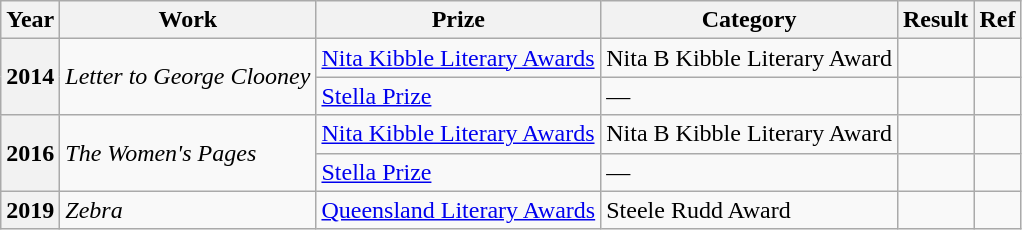<table class="wikitable">
<tr>
<th>Year</th>
<th>Work</th>
<th>Prize</th>
<th>Category</th>
<th>Result</th>
<th>Ref</th>
</tr>
<tr>
<th rowspan="2">2014</th>
<td rowspan="2"><em>Letter to George Clooney</em></td>
<td><a href='#'>Nita Kibble Literary Awards</a></td>
<td>Nita B Kibble Literary Award</td>
<td></td>
<td></td>
</tr>
<tr>
<td><a href='#'>Stella Prize</a></td>
<td>—</td>
<td></td>
<td></td>
</tr>
<tr>
<th rowspan="2">2016</th>
<td rowspan="2"><em>The Women's Pages</em></td>
<td><a href='#'>Nita Kibble Literary Awards</a></td>
<td>Nita B Kibble Literary Award</td>
<td></td>
<td></td>
</tr>
<tr>
<td><a href='#'>Stella Prize</a></td>
<td>—</td>
<td></td>
<td></td>
</tr>
<tr>
<th>2019</th>
<td><em>Zebra</em></td>
<td><a href='#'>Queensland Literary Awards</a></td>
<td>Steele Rudd Award</td>
<td></td>
<td></td>
</tr>
</table>
